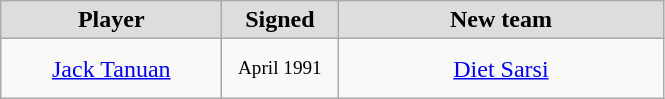<table class="wikitable" style="text-align: center">
<tr align="center" bgcolor="#dddddd">
<td style="width:140px"><strong>Player</strong></td>
<td style="width:70px"><strong>Signed</strong></td>
<td style="width:210px"><strong>New team</strong></td>
</tr>
<tr style="height:40px">
<td><a href='#'>Jack Tanuan</a></td>
<td style="font-size: 80%">April 1991</td>
<td><a href='#'>Diet Sarsi</a></td>
</tr>
</table>
